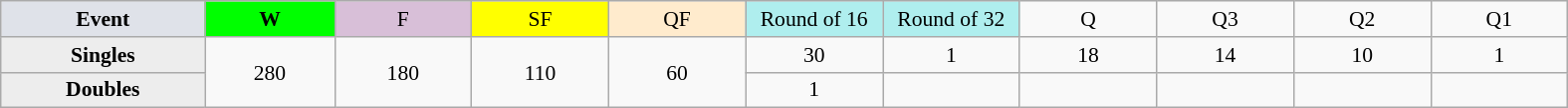<table class=wikitable style=font-size:90%;text-align:center>
<tr>
<td style="width:130px; background:#dfe2e9;"><strong>Event</strong></td>
<td style="width:80px; background:lime;"><strong>W</strong></td>
<td style="width:85px; background:thistle;">F</td>
<td style="width:85px; background:#ff0;">SF</td>
<td style="width:85px; background:#ffebcd;">QF</td>
<td style="width:85px; background:#afeeee;">Round of 16</td>
<td style="width:85px; background:#afeeee;">Round of 32</td>
<td width=85>Q</td>
<td width=85>Q3</td>
<td width=85>Q2</td>
<td width=85>Q1</td>
</tr>
<tr>
<th style="background:#ededed;">Singles</th>
<td rowspan=2>280</td>
<td rowspan=2>180</td>
<td rowspan=2>110</td>
<td rowspan=2>60</td>
<td>30</td>
<td>1</td>
<td>18</td>
<td>14</td>
<td>10</td>
<td>1</td>
</tr>
<tr>
<th style="background:#ededed;">Doubles</th>
<td>1</td>
<td></td>
<td></td>
<td></td>
<td></td>
<td></td>
</tr>
</table>
